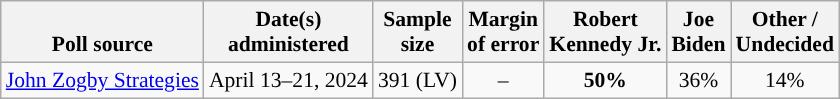<table class="wikitable sortable mw-datatable" style="font-size:90%;text-align:center;line-height:17px">
<tr valign=bottom>
<th>Poll source</th>
<th>Date(s)<br>administered</th>
<th>Sample<br>size</th>
<th>Margin<br>of error</th>
<th class="unsortable">Robert<br>Kennedy Jr.<br></th>
<th class="unsortable">Joe<br>Biden<br></th>
<th class="unsortable">Other /<br>Undecided</th>
</tr>
<tr>
<td style="text-align:left;"><a href='#'>John Zogby Strategies</a></td>
<td data-sort-value="2024-05-01">April 13–21, 2024</td>
<td>391 (LV)</td>
<td>–</td>
<td style="background-color:"><strong>50%</strong></td>
<td>36%</td>
<td>14%</td>
</tr>
</table>
